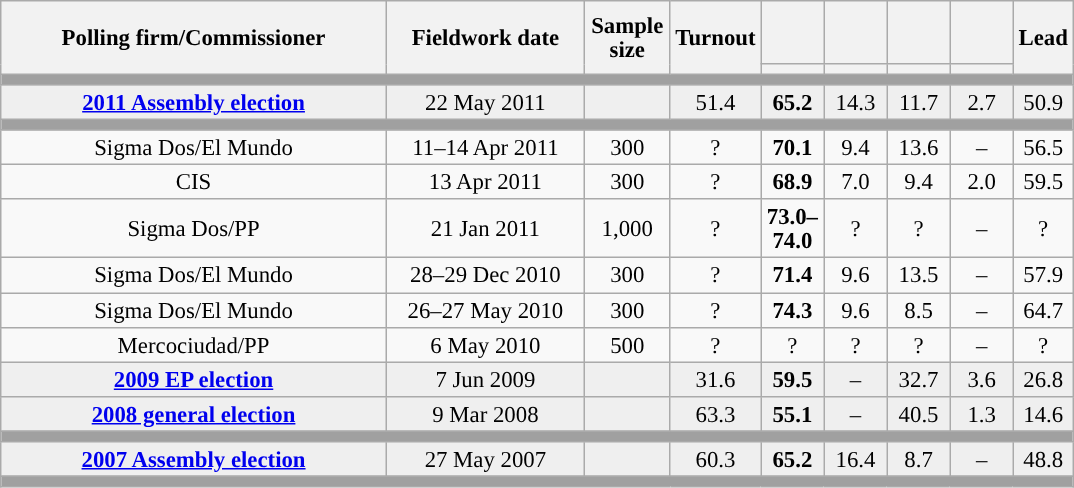<table class="wikitable collapsible collapsed" style="text-align:center; font-size:95%; line-height:16px;">
<tr style="height:42px;">
<th style="width:250px;" rowspan="2">Polling firm/Commissioner</th>
<th style="width:125px;" rowspan="2">Fieldwork date</th>
<th style="width:50px;" rowspan="2">Sample size</th>
<th style="width:45px;" rowspan="2">Turnout</th>
<th style="width:35px;"></th>
<th style="width:35px;"></th>
<th style="width:35px;"></th>
<th style="width:35px;"></th>
<th style="width:30px;" rowspan="2">Lead</th>
</tr>
<tr>
<th style="color:inherit;background:"></th>
<th style="color:inherit;background:"></th>
<th style="color:inherit;background:"></th>
<th style="color:inherit;background:"></th>
</tr>
<tr>
<td colspan="9" style="background:#A0A0A0"></td>
</tr>
<tr style="background:#EFEFEF;">
<td><strong><a href='#'>2011 Assembly election</a></strong></td>
<td>22 May 2011</td>
<td></td>
<td>51.4</td>
<td><strong>65.2</strong><br></td>
<td>14.3<br></td>
<td>11.7<br></td>
<td>2.7<br></td>
<td style="background:">50.9</td>
</tr>
<tr>
<td colspan="9" style="background:#A0A0A0"></td>
</tr>
<tr>
<td>Sigma Dos/El Mundo</td>
<td>11–14 Apr 2011</td>
<td>300</td>
<td>?</td>
<td><strong>70.1</strong><br></td>
<td>9.4<br></td>
<td>13.6<br></td>
<td>–</td>
<td style="background:">56.5</td>
</tr>
<tr>
<td>CIS</td>
<td>13 Apr 2011</td>
<td>300</td>
<td>?</td>
<td><strong>68.9</strong><br></td>
<td>7.0<br></td>
<td>9.4<br></td>
<td>2.0<br></td>
<td style="background:">59.5</td>
</tr>
<tr>
<td>Sigma Dos/PP</td>
<td>21 Jan 2011</td>
<td>1,000</td>
<td>?</td>
<td><strong>73.0–<br>74.0</strong><br></td>
<td>?<br></td>
<td>?<br></td>
<td>–</td>
<td style="background:">?</td>
</tr>
<tr>
<td>Sigma Dos/El Mundo</td>
<td>28–29 Dec 2010</td>
<td>300</td>
<td>?</td>
<td><strong>71.4</strong><br></td>
<td>9.6<br></td>
<td>13.5<br></td>
<td>–</td>
<td style="background:">57.9</td>
</tr>
<tr>
<td>Sigma Dos/El Mundo</td>
<td>26–27 May 2010</td>
<td>300</td>
<td>?</td>
<td><strong>74.3</strong><br></td>
<td>9.6<br></td>
<td>8.5<br></td>
<td>–</td>
<td style="background:">64.7</td>
</tr>
<tr>
<td>Mercociudad/PP</td>
<td>6 May 2010</td>
<td>500</td>
<td>?</td>
<td>?<br></td>
<td>?<br></td>
<td>?<br></td>
<td>–</td>
<td style="background:">?</td>
</tr>
<tr style="background:#EFEFEF;">
<td><strong><a href='#'>2009 EP election</a></strong></td>
<td>7 Jun 2009</td>
<td></td>
<td>31.6</td>
<td><strong>59.5</strong><br></td>
<td>–</td>
<td>32.7<br></td>
<td>3.6<br></td>
<td style="background:">26.8</td>
</tr>
<tr style="background:#EFEFEF;">
<td><strong><a href='#'>2008 general election</a></strong></td>
<td>9 Mar 2008</td>
<td></td>
<td>63.3</td>
<td><strong>55.1</strong><br></td>
<td>–</td>
<td>40.5<br></td>
<td>1.3<br></td>
<td style="background:">14.6</td>
</tr>
<tr>
<td colspan="9" style="background:#A0A0A0"></td>
</tr>
<tr style="background:#EFEFEF;">
<td><strong><a href='#'>2007 Assembly election</a></strong></td>
<td>27 May 2007</td>
<td></td>
<td>60.3</td>
<td><strong>65.2</strong><br></td>
<td>16.4<br></td>
<td>8.7<br></td>
<td>–</td>
<td style="background:">48.8</td>
</tr>
<tr>
<td colspan="9" style="background:#A0A0A0"></td>
</tr>
</table>
